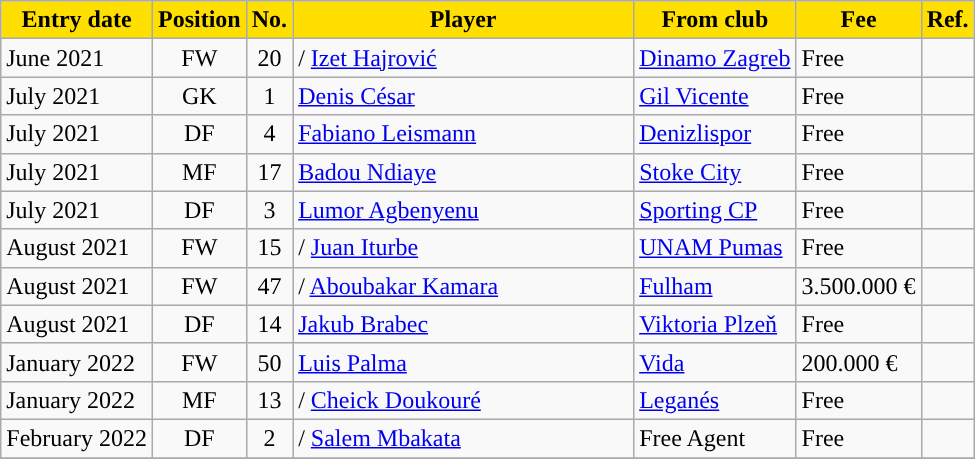<table class="wikitable sortable">
<tr>
<th style="background:#FFDF00; color:black;"><strong>Entry date</strong></th>
<th style="background:#FFDF00; color:black;"><strong>Position</strong></th>
<th style="background:#FFDF00; color:black;"><strong>No.</strong></th>
<th style="background:#FFDF00; color:black;"; width=220><strong>Player</strong></th>
<th style="background:#FFDF00; color:black;"><strong>From club</strong></th>
<th style="background:#FFDF00; color:black;"><strong>Fee</strong></th>
<th style="background:#FFDF00; color:black;"><strong>Ref.</strong></th>
</tr>
<tr>
<td>June 2021</td>
<td style="text-align:center;">FW</td>
<td style="text-align:center;">20</td>
<td style="text-align:left;"> /  <a href='#'>Izet Hajrović</a></td>
<td style="text-align:left;"> <a href='#'>Dinamo Zagreb</a></td>
<td>Free</td>
<td></td>
</tr>
<tr>
<td>July 2021</td>
<td style="text-align:center;">GK</td>
<td style="text-align:center;">1</td>
<td style="text-align:left;"> <a href='#'>Denis César</a></td>
<td style="text-align:left;"> <a href='#'>Gil Vicente</a></td>
<td>Free</td>
<td></td>
</tr>
<tr>
<td>July 2021</td>
<td style="text-align:center;">DF</td>
<td style="text-align:center;">4</td>
<td style="text-align:left;"> <a href='#'>Fabiano Leismann</a></td>
<td style="text-align:left;"> <a href='#'>Denizlispor</a></td>
<td>Free</td>
<td></td>
</tr>
<tr>
<td>July 2021</td>
<td style="text-align:center;">MF</td>
<td style="text-align:center;">17</td>
<td style="text-align:left;"> <a href='#'>Badou Ndiaye</a></td>
<td style="text-align:left;"> <a href='#'>Stoke City</a></td>
<td>Free</td>
<td></td>
</tr>
<tr>
<td>July 2021</td>
<td style="text-align:center;">DF</td>
<td style="text-align:center;">3</td>
<td style="text-align:left;"> <a href='#'>Lumor Agbenyenu</a></td>
<td style="text-align:left;"> <a href='#'>Sporting CP</a></td>
<td>Free</td>
<td></td>
</tr>
<tr>
<td>August 2021</td>
<td style="text-align:center;">FW</td>
<td style="text-align:center;">15</td>
<td style="text-align:left;"> /  <a href='#'>Juan Iturbe</a></td>
<td style="text-align:left;"> <a href='#'>UNAM Pumas</a></td>
<td>Free</td>
<td></td>
</tr>
<tr>
<td>August 2021</td>
<td style="text-align:center;">FW</td>
<td style="text-align:center;">47</td>
<td style="text-align:left;"> /  <a href='#'>Aboubakar Kamara</a></td>
<td style="text-align:left;"> <a href='#'>Fulham</a></td>
<td>3.500.000 €</td>
<td></td>
</tr>
<tr>
<td>August 2021</td>
<td style="text-align:center;">DF</td>
<td style="text-align:center;">14</td>
<td style="text-align:left;"> <a href='#'>Jakub Brabec</a></td>
<td style="text-align:left;"> <a href='#'>Viktoria Plzeň</a></td>
<td>Free</td>
<td></td>
</tr>
<tr>
<td>January 2022</td>
<td style="text-align:center;">FW</td>
<td style="text-align:center;">50</td>
<td style="text-align:left;"> <a href='#'>Luis Palma</a></td>
<td style="text-align:left;"> <a href='#'>Vida</a></td>
<td>200.000 €</td>
<td></td>
</tr>
<tr>
<td>January 2022</td>
<td style="text-align:center;">MF</td>
<td style="text-align:center;">13</td>
<td style="text-align:left;"> /  <a href='#'>Cheick Doukouré</a></td>
<td style="text-align:left;"> <a href='#'>Leganés</a></td>
<td>Free</td>
<td></td>
</tr>
<tr>
<td>February 2022</td>
<td style="text-align:center;">DF</td>
<td style="text-align:center;">2</td>
<td style="text-align:left;"> /  <a href='#'>Salem Mbakata</a></td>
<td style="text-align:left;">Free Agent</td>
<td>Free</td>
<td></td>
</tr>
<tr>
</tr>
</table>
